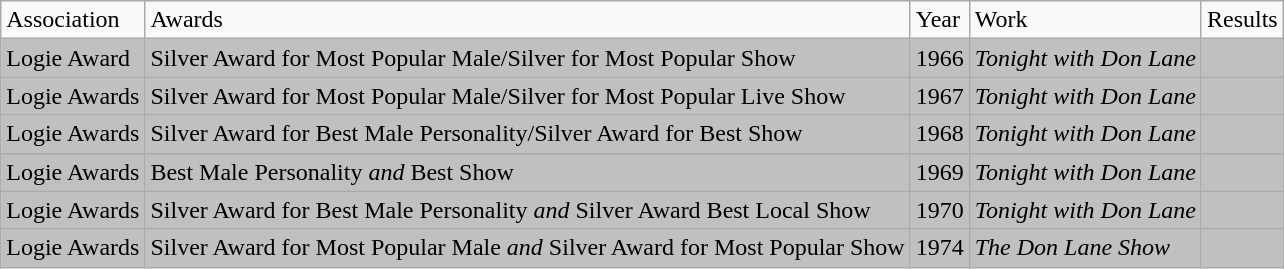<table class="wikitable">
<tr>
<td>Association</td>
<td>Awards</td>
<td>Year</td>
<td>Work</td>
<td>Results</td>
</tr>
<tr bgcolor=silver>
<td>Logie Award</td>
<td>Silver Award for Most Popular Male/Silver for Most Popular Show</td>
<td>1966</td>
<td><em>Tonight with Don Lane</em></td>
<td></td>
</tr>
<tr bgcolor=silver>
<td>Logie Awards</td>
<td>Silver Award for Most Popular Male/Silver for Most Popular Live Show</td>
<td>1967</td>
<td><em>Tonight with Don Lane</em></td>
<td></td>
</tr>
<tr bgcolor=silver>
<td>Logie Awards</td>
<td>Silver Award for Best Male Personality/Silver Award for Best Show</td>
<td>1968</td>
<td><em>Tonight with Don Lane</em></td>
<td></td>
</tr>
<tr bgcolor=silver>
<td>Logie Awards</td>
<td>Best Male Personality <em>and</em> Best Show</td>
<td>1969</td>
<td><em>Tonight with Don Lane</em></td>
<td></td>
</tr>
<tr bgcolor=silver>
<td>Logie Awards</td>
<td>Silver Award for Best Male Personality <em>and</em> Silver Award Best Local Show</td>
<td>1970</td>
<td><em>Tonight with Don Lane</em></td>
<td></td>
</tr>
<tr bgcolor=silver>
<td>Logie Awards</td>
<td>Silver Award for Most Popular Male <em>and</em> Silver Award for Most Popular Show</td>
<td>1974</td>
<td><em>The Don Lane Show</em></td>
<td></td>
</tr>
</table>
